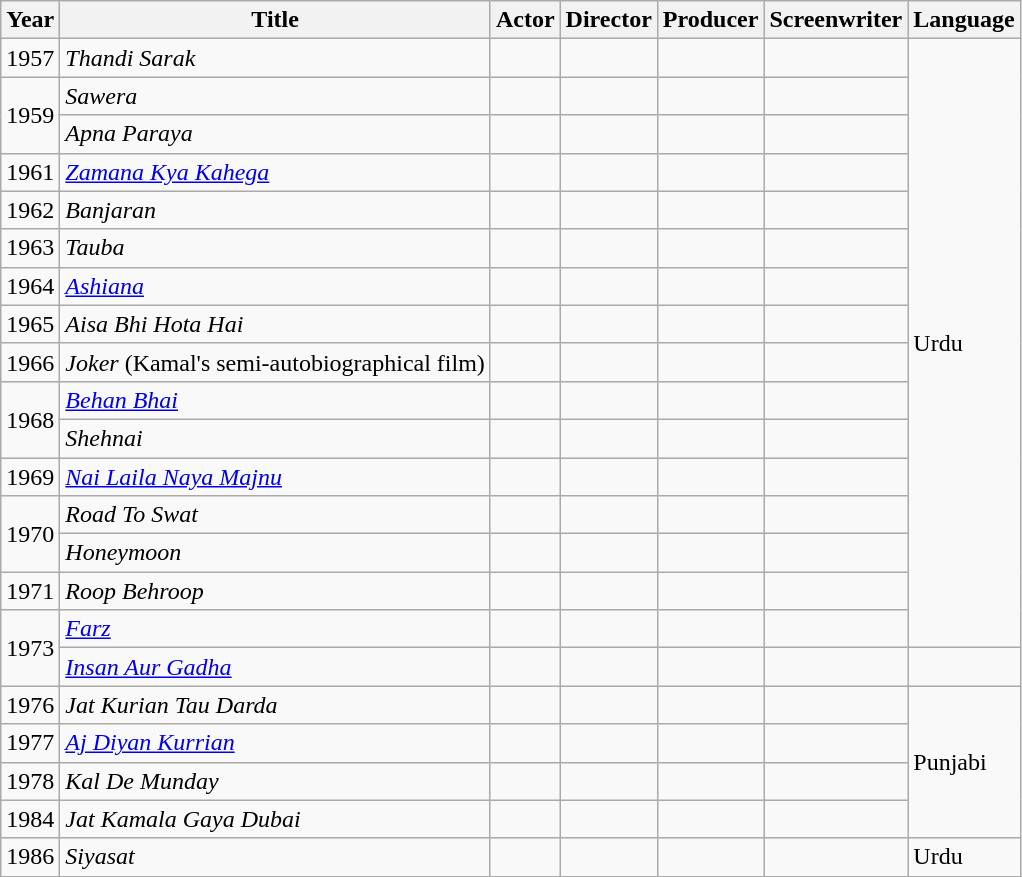<table class="wikitable sortable">
<tr>
<th>Year</th>
<th>Title</th>
<th>Actor</th>
<th>Director</th>
<th>Producer</th>
<th>Screenwriter</th>
<th>Language</th>
</tr>
<tr>
<td>1957</td>
<td><em>Thandi Sarak</em></td>
<td></td>
<td></td>
<td></td>
<td></td>
<td rowspan="16">Urdu</td>
</tr>
<tr>
<td rowspan="2">1959</td>
<td><em>Sawera</em></td>
<td></td>
<td></td>
<td></td>
<td></td>
</tr>
<tr>
<td><em>Apna Paraya</em></td>
<td></td>
<td></td>
<td></td>
<td></td>
</tr>
<tr>
<td>1961</td>
<td><em><a href='#'>Zamana Kya Kahega</a></em></td>
<td></td>
<td></td>
<td></td>
<td></td>
</tr>
<tr>
<td>1962</td>
<td><em>Banjaran</em></td>
<td></td>
<td></td>
<td></td>
<td></td>
</tr>
<tr>
<td>1963</td>
<td><em>Tauba</em></td>
<td></td>
<td></td>
<td></td>
<td></td>
</tr>
<tr>
<td>1964</td>
<td><a href='#'><em>Ashiana</em></a></td>
<td></td>
<td></td>
<td></td>
<td></td>
</tr>
<tr>
<td>1965</td>
<td><em>Aisa Bhi Hota Hai</em></td>
<td></td>
<td></td>
<td></td>
<td></td>
</tr>
<tr>
<td>1966</td>
<td><em>Joker</em> (Kamal's semi-autobiographical film)</td>
<td></td>
<td></td>
<td></td>
<td></td>
</tr>
<tr>
<td rowspan="2">1968</td>
<td><em><a href='#'>Behan Bhai</a></em></td>
<td></td>
<td></td>
<td></td>
<td></td>
</tr>
<tr>
<td><em>Shehnai</em></td>
<td></td>
<td></td>
<td></td>
<td></td>
</tr>
<tr>
<td>1969</td>
<td><em><a href='#'>Nai Laila Naya Majnu</a></em></td>
<td></td>
<td></td>
<td></td>
<td></td>
</tr>
<tr>
<td rowspan="2">1970</td>
<td><em>Road To Swat</em></td>
<td></td>
<td></td>
<td></td>
<td></td>
</tr>
<tr>
<td><em>Honeymoon</em></td>
<td></td>
<td></td>
<td></td>
<td></td>
</tr>
<tr>
<td>1971</td>
<td><em>Roop Behroop</em></td>
<td></td>
<td></td>
<td></td>
<td></td>
</tr>
<tr>
<td rowspan="2">1973</td>
<td><em><a href='#'>Farz</a></em></td>
<td></td>
<td></td>
<td></td>
<td></td>
</tr>
<tr>
<td><em><a href='#'>Insan Aur Gadha</a></em></td>
<td></td>
<td></td>
<td></td>
<td></td>
</tr>
<tr>
<td>1976</td>
<td><em>Jat Kurian Tau Darda</em></td>
<td></td>
<td></td>
<td></td>
<td></td>
<td rowspan="4">Punjabi</td>
</tr>
<tr>
<td>1977</td>
<td><em><a href='#'>Aj Diyan Kurrian</a></em></td>
<td></td>
<td></td>
<td></td>
<td></td>
</tr>
<tr>
<td>1978</td>
<td><em>Kal De Munday</em></td>
<td></td>
<td></td>
<td></td>
<td></td>
</tr>
<tr>
<td>1984</td>
<td><em>Jat Kamala Gaya Dubai</em></td>
<td></td>
<td></td>
<td></td>
<td></td>
</tr>
<tr>
<td>1986</td>
<td><em>Siyasat</em></td>
<td></td>
<td></td>
<td></td>
<td></td>
<td>Urdu</td>
</tr>
</table>
